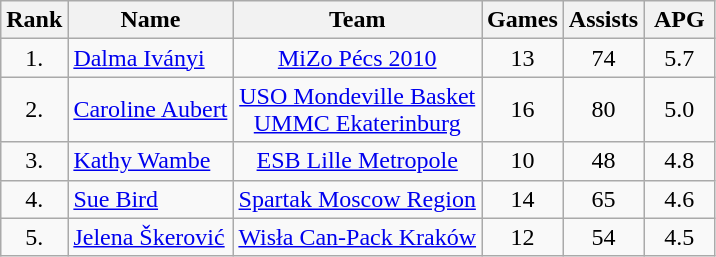<table class="wikitable" style="text-align: center;">
<tr>
<th>Rank</th>
<th>Name</th>
<th>Team</th>
<th>Games</th>
<th>Assists</th>
<th width=40>APG</th>
</tr>
<tr>
<td>1.</td>
<td align="left"> <a href='#'>Dalma Iványi</a></td>
<td><a href='#'>MiZo Pécs 2010</a></td>
<td>13</td>
<td>74</td>
<td>5.7</td>
</tr>
<tr>
<td>2.</td>
<td align="left"> <a href='#'>Caroline Aubert</a></td>
<td><a href='#'>USO Mondeville Basket</a><br><a href='#'>UMMC Ekaterinburg</a></td>
<td>16</td>
<td>80</td>
<td>5.0</td>
</tr>
<tr>
<td>3.</td>
<td align="left"> <a href='#'>Kathy Wambe</a></td>
<td><a href='#'>ESB Lille Metropole</a></td>
<td>10</td>
<td>48</td>
<td>4.8</td>
</tr>
<tr>
<td>4.</td>
<td align="left"> <a href='#'>Sue Bird</a></td>
<td><a href='#'>Spartak Moscow Region</a></td>
<td>14</td>
<td>65</td>
<td>4.6</td>
</tr>
<tr>
<td>5.</td>
<td align="left"> <a href='#'>Jelena Škerović</a></td>
<td><a href='#'>Wisła Can-Pack Kraków</a></td>
<td>12</td>
<td>54</td>
<td>4.5</td>
</tr>
</table>
